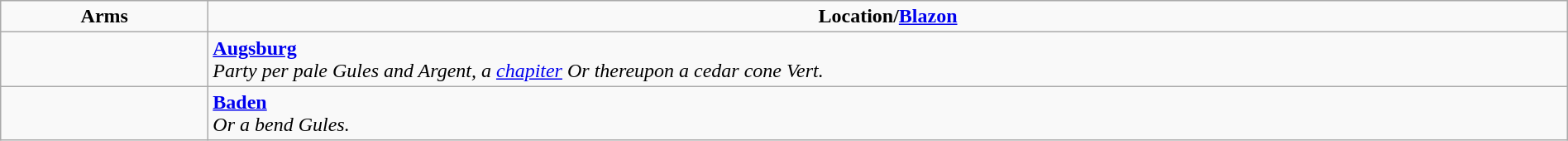<table class=wikitable width=100%>
<tr valign=top  align=center>
<td width="160"><strong>Arms</strong></td>
<td><strong>Location/<a href='#'>Blazon</a></strong></td>
</tr>
<tr valign=top>
<td align=center></td>
<td><strong><a href='#'>Augsburg</a></strong><br><em>Party per pale Gules and Argent, a <a href='#'>chapiter</a> Or thereupon a cedar cone Vert.</em></td>
</tr>
<tr valign=top>
<td align=center></td>
<td><strong><a href='#'>Baden</a></strong><br><em>Or a bend Gules.</em></td>
</tr>
</table>
